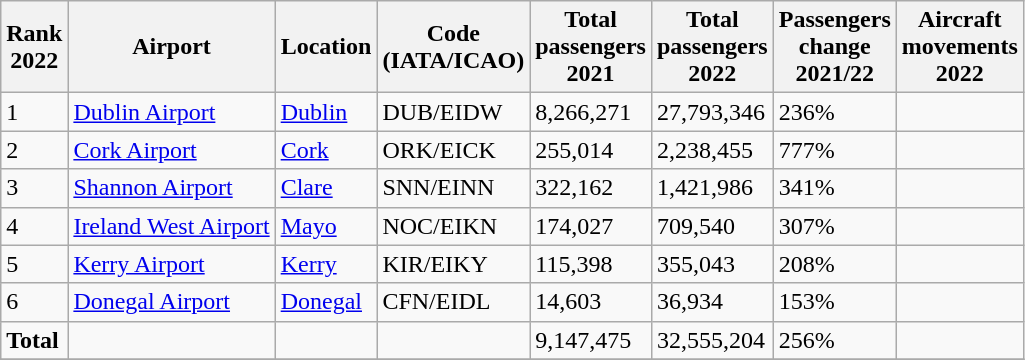<table class="wikitable sortable">
<tr>
<th>Rank<br>2022</th>
<th>Airport</th>
<th>Location</th>
<th>Code<br>(IATA/ICAO)</th>
<th>Total<br>passengers<br>2021</th>
<th>Total<br>passengers<br>2022</th>
<th>Passengers<br>change<br>2021/22</th>
<th>Aircraft<br>movements<br>2022</th>
</tr>
<tr>
<td>1</td>
<td><a href='#'>Dublin Airport</a></td>
<td><a href='#'>Dublin</a></td>
<td>DUB/EIDW</td>
<td>8,266,271</td>
<td>27,793,346</td>
<td> 236%</td>
<td></td>
</tr>
<tr>
<td>2 </td>
<td><a href='#'>Cork Airport</a></td>
<td><a href='#'>Cork</a></td>
<td>ORK/EICK</td>
<td>255,014</td>
<td>2,238,455</td>
<td> 777%</td>
<td></td>
</tr>
<tr>
<td>3 </td>
<td><a href='#'>Shannon Airport</a></td>
<td><a href='#'>Clare</a></td>
<td>SNN/EINN</td>
<td>322,162</td>
<td>1,421,986</td>
<td> 341%</td>
<td></td>
</tr>
<tr>
<td>4</td>
<td><a href='#'>Ireland West Airport</a></td>
<td><a href='#'>Mayo</a></td>
<td>NOC/EIKN</td>
<td>174,027</td>
<td>709,540</td>
<td> 307%</td>
<td></td>
</tr>
<tr>
<td>5</td>
<td><a href='#'>Kerry Airport</a></td>
<td><a href='#'>Kerry</a></td>
<td>KIR/EIKY</td>
<td>115,398</td>
<td>355,043</td>
<td> 208%</td>
<td></td>
</tr>
<tr>
<td>6</td>
<td><a href='#'>Donegal Airport</a></td>
<td><a href='#'>Donegal</a></td>
<td>CFN/EIDL</td>
<td>14,603</td>
<td>36,934</td>
<td> 153%</td>
<td></td>
</tr>
<tr>
<td><strong>Total</strong></td>
<td></td>
<td></td>
<td></td>
<td>9,147,475</td>
<td>32,555,204</td>
<td> 256%</td>
<td></td>
</tr>
<tr>
</tr>
</table>
